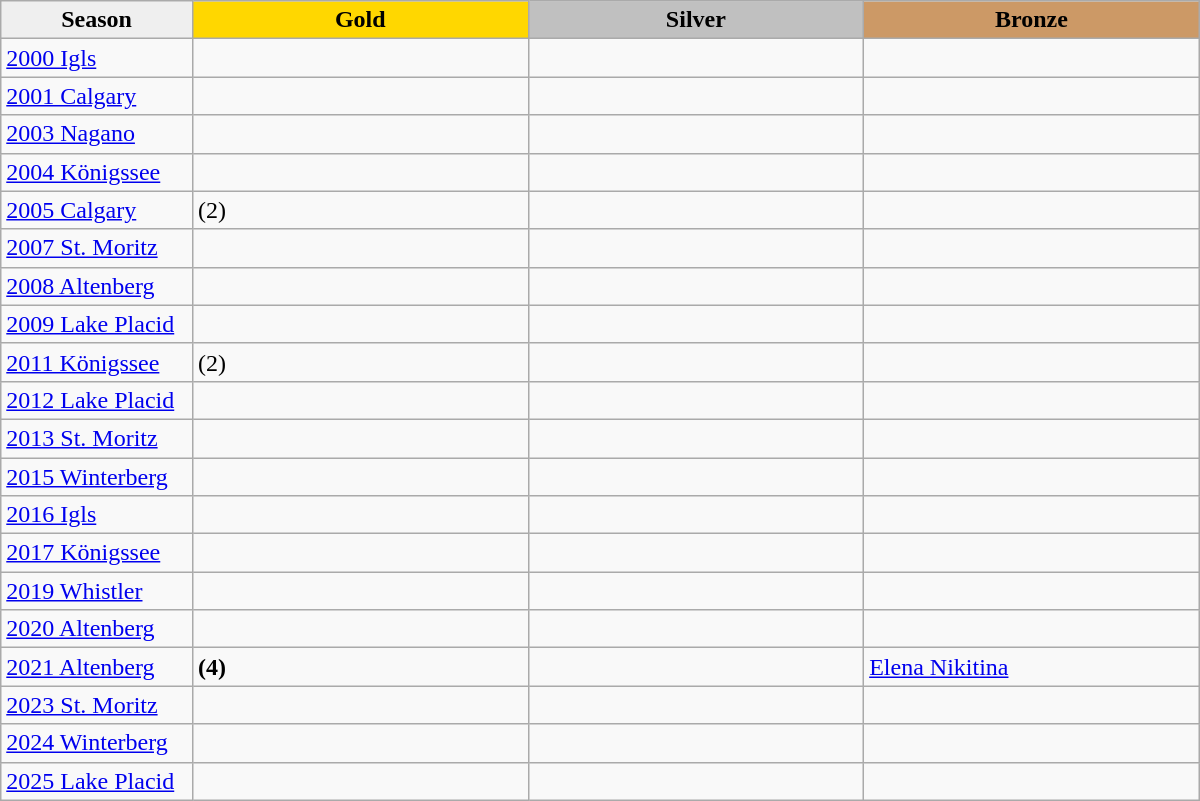<table class="wikitable sortable" style="width:800px;">
<tr>
<th style="width:16%; background:#efefef;">Season</th>
<th style="width:28%; background:gold">Gold</th>
<th style="width:28%; background:silver">Silver</th>
<th style="width:28%; background:#CC9966">Bronze</th>
</tr>
<tr>
<td><a href='#'>2000 Igls</a></td>
<td></td>
<td></td>
<td></td>
</tr>
<tr>
<td><a href='#'>2001 Calgary</a></td>
<td></td>
<td></td>
<td></td>
</tr>
<tr>
<td><a href='#'>2003 Nagano</a></td>
<td></td>
<td></td>
<td></td>
</tr>
<tr>
<td><a href='#'>2004 Königssee</a></td>
<td></td>
<td></td>
<td></td>
</tr>
<tr>
<td><a href='#'>2005 Calgary</a></td>
<td> (2)</td>
<td></td>
<td></td>
</tr>
<tr>
<td><a href='#'>2007 St. Moritz</a></td>
<td></td>
<td></td>
<td></td>
</tr>
<tr>
<td><a href='#'>2008 Altenberg</a></td>
<td></td>
<td></td>
<td></td>
</tr>
<tr>
<td><a href='#'>2009 Lake Placid</a></td>
<td></td>
<td></td>
<td></td>
</tr>
<tr>
<td><a href='#'>2011 Königssee</a></td>
<td> (2)</td>
<td></td>
<td></td>
</tr>
<tr>
<td><a href='#'>2012 Lake Placid</a></td>
<td></td>
<td></td>
<td></td>
</tr>
<tr>
<td><a href='#'>2013 St. Moritz</a></td>
<td></td>
<td></td>
<td></td>
</tr>
<tr>
<td><a href='#'>2015 Winterberg</a></td>
<td></td>
<td></td>
<td></td>
</tr>
<tr>
<td><a href='#'>2016 Igls</a></td>
<td></td>
<td></td>
<td></td>
</tr>
<tr>
<td><a href='#'>2017 Königssee</a></td>
<td></td>
<td></td>
<td></td>
</tr>
<tr>
<td><a href='#'>2019 Whistler</a></td>
<td></td>
<td></td>
<td></td>
</tr>
<tr>
<td><a href='#'>2020 Altenberg</a></td>
<td></td>
<td></td>
<td></td>
</tr>
<tr>
<td><a href='#'>2021 Altenberg</a></td>
<td> <strong>(4)</strong></td>
<td></td>
<td> <a href='#'>Elena Nikitina</a> </td>
</tr>
<tr>
<td><a href='#'>2023 St. Moritz</a></td>
<td></td>
<td></td>
<td></td>
</tr>
<tr>
<td><a href='#'>2024 Winterberg</a></td>
<td></td>
<td></td>
<td></td>
</tr>
<tr>
<td><a href='#'>2025 Lake Placid</a></td>
<td></td>
<td></td>
<td></td>
</tr>
</table>
